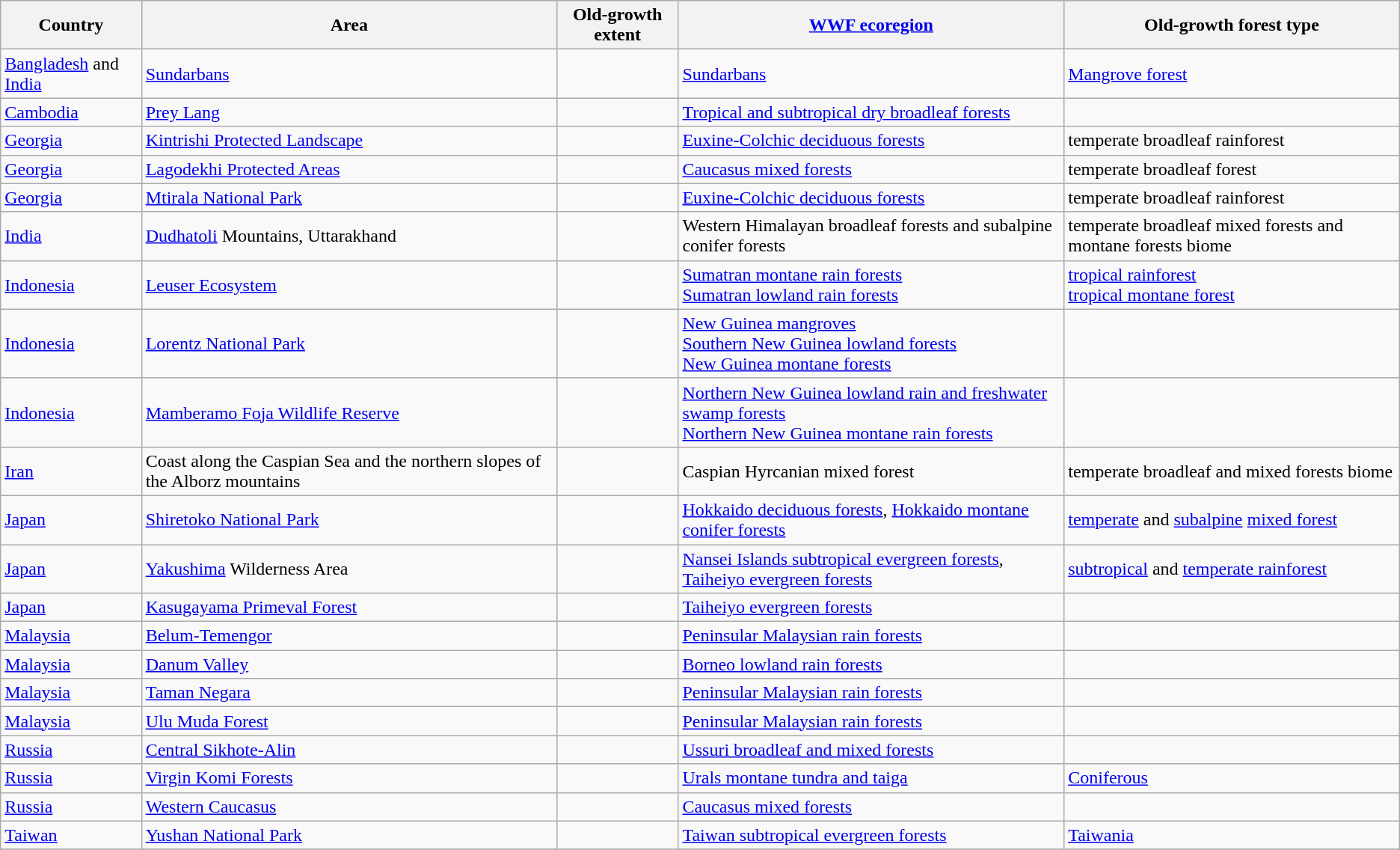<table class="wikitable sortable">
<tr>
<th>Country</th>
<th>Area</th>
<th>Old-growth extent</th>
<th><a href='#'>WWF ecoregion</a></th>
<th>Old-growth forest type</th>
</tr>
<tr>
<td><a href='#'>Bangladesh</a> and <a href='#'>India</a></td>
<td><a href='#'>Sundarbans</a></td>
<td></td>
<td><a href='#'>Sundarbans</a></td>
<td><a href='#'>Mangrove forest</a></td>
</tr>
<tr>
<td><a href='#'>Cambodia</a></td>
<td><a href='#'>Prey Lang</a></td>
<td></td>
<td><a href='#'>Tropical and subtropical dry broadleaf forests</a></td>
<td></td>
</tr>
<tr>
<td><a href='#'>Georgia</a></td>
<td><a href='#'>Kintrishi Protected Landscape</a></td>
<td></td>
<td><a href='#'>Euxine-Colchic deciduous forests</a></td>
<td>temperate broadleaf rainforest</td>
</tr>
<tr>
<td><a href='#'>Georgia</a></td>
<td><a href='#'>Lagodekhi Protected Areas</a></td>
<td></td>
<td><a href='#'>Caucasus mixed forests</a></td>
<td>temperate broadleaf forest</td>
</tr>
<tr>
<td><a href='#'>Georgia</a></td>
<td><a href='#'>Mtirala National Park</a></td>
<td></td>
<td><a href='#'>Euxine-Colchic deciduous forests</a></td>
<td>temperate broadleaf rainforest</td>
</tr>
<tr>
<td><a href='#'>India</a></td>
<td><a href='#'>Dudhatoli</a> Mountains, Uttarakhand</td>
<td></td>
<td>Western Himalayan broadleaf forests and subalpine conifer forests</td>
<td>temperate broadleaf mixed forests and montane forests biome</td>
</tr>
<tr>
<td><a href='#'>Indonesia</a></td>
<td><a href='#'>Leuser Ecosystem</a></td>
<td></td>
<td><a href='#'>Sumatran montane rain forests</a><br><a href='#'>Sumatran lowland rain forests</a></td>
<td><a href='#'>tropical rainforest</a><br><a href='#'>tropical montane forest</a></td>
</tr>
<tr>
<td><a href='#'>Indonesia</a></td>
<td><a href='#'>Lorentz National Park</a></td>
<td></td>
<td><a href='#'>New Guinea mangroves</a><br><a href='#'>Southern New Guinea lowland forests</a><br><a href='#'>New Guinea montane forests</a></td>
<td></td>
</tr>
<tr>
<td><a href='#'>Indonesia</a></td>
<td><a href='#'>Mamberamo Foja Wildlife Reserve</a></td>
<td></td>
<td><a href='#'>Northern New Guinea lowland rain and freshwater swamp forests</a><br><a href='#'>Northern New Guinea montane rain forests</a></td>
<td></td>
</tr>
<tr>
<td><a href='#'>Iran</a></td>
<td>Coast along the Caspian Sea and the northern slopes of the Alborz mountains</td>
<td></td>
<td>Caspian Hyrcanian mixed forest</td>
<td>temperate broadleaf and mixed forests biome</td>
</tr>
<tr>
<td><a href='#'>Japan</a></td>
<td><a href='#'>Shiretoko National Park</a></td>
<td></td>
<td><a href='#'>Hokkaido deciduous forests</a>, <a href='#'>Hokkaido montane conifer forests</a></td>
<td><a href='#'>temperate</a> and <a href='#'>subalpine</a> <a href='#'>mixed forest</a></td>
</tr>
<tr>
<td><a href='#'>Japan</a></td>
<td><a href='#'>Yakushima</a> Wilderness Area</td>
<td></td>
<td><a href='#'>Nansei Islands subtropical evergreen forests</a>, <a href='#'>Taiheiyo evergreen forests</a></td>
<td><a href='#'>subtropical</a> and <a href='#'>temperate rainforest</a></td>
</tr>
<tr>
<td><a href='#'>Japan</a></td>
<td><a href='#'>Kasugayama Primeval Forest</a></td>
<td></td>
<td><a href='#'>Taiheiyo evergreen forests</a></td>
<td></td>
</tr>
<tr>
<td><a href='#'>Malaysia</a></td>
<td><a href='#'>Belum-Temengor</a></td>
<td></td>
<td><a href='#'>Peninsular Malaysian rain forests</a></td>
<td></td>
</tr>
<tr>
<td><a href='#'>Malaysia</a></td>
<td><a href='#'>Danum Valley</a></td>
<td></td>
<td><a href='#'>Borneo lowland rain forests</a></td>
<td></td>
</tr>
<tr>
<td><a href='#'>Malaysia</a></td>
<td><a href='#'>Taman Negara</a></td>
<td></td>
<td><a href='#'>Peninsular Malaysian rain forests</a></td>
<td></td>
</tr>
<tr>
<td><a href='#'>Malaysia</a></td>
<td><a href='#'>Ulu Muda Forest</a></td>
<td></td>
<td><a href='#'>Peninsular Malaysian rain forests</a></td>
<td></td>
</tr>
<tr>
<td><a href='#'>Russia</a></td>
<td><a href='#'>Central Sikhote-Alin</a></td>
<td></td>
<td><a href='#'>Ussuri broadleaf and mixed forests</a></td>
<td></td>
</tr>
<tr>
<td><a href='#'>Russia</a></td>
<td><a href='#'>Virgin Komi Forests</a></td>
<td></td>
<td><a href='#'>Urals montane tundra and taiga</a></td>
<td><a href='#'>Coniferous</a></td>
</tr>
<tr>
<td><a href='#'>Russia</a></td>
<td><a href='#'>Western Caucasus</a></td>
<td></td>
<td><a href='#'>Caucasus mixed forests</a></td>
<td></td>
</tr>
<tr>
<td><a href='#'>Taiwan</a></td>
<td><a href='#'>Yushan National Park</a></td>
<td></td>
<td><a href='#'>Taiwan subtropical evergreen forests</a></td>
<td><a href='#'>Taiwania</a></td>
</tr>
<tr>
</tr>
</table>
